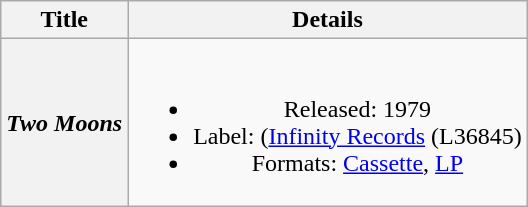<table class="wikitable plainrowheaders" style="text-align:center;" border="1">
<tr>
<th>Title</th>
<th>Details</th>
</tr>
<tr>
<th scope="row"><em>Two Moons </em></th>
<td><br><ul><li>Released: 1979</li><li>Label: (<a href='#'>Infinity Records</a> (L36845)</li><li>Formats: <a href='#'>Cassette</a>, <a href='#'>LP</a></li></ul></td>
</tr>
</table>
